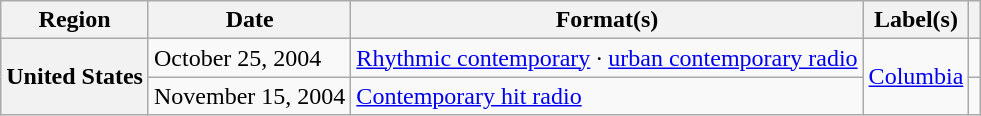<table class="wikitable plainrowheaders" style="text-align:left">
<tr>
<th scope="col">Region</th>
<th scope="col">Date</th>
<th scope="col">Format(s)</th>
<th scope="col">Label(s)</th>
<th scope="col"></th>
</tr>
<tr>
<th scope="row" rowspan="2">United States</th>
<td>October 25, 2004</td>
<td><a href='#'>Rhythmic contemporary</a> · <a href='#'>urban contemporary radio</a></td>
<td rowspan="2"><a href='#'>Columbia</a></td>
<td></td>
</tr>
<tr>
<td>November 15, 2004</td>
<td><a href='#'>Contemporary hit radio</a></td>
<td></td>
</tr>
</table>
